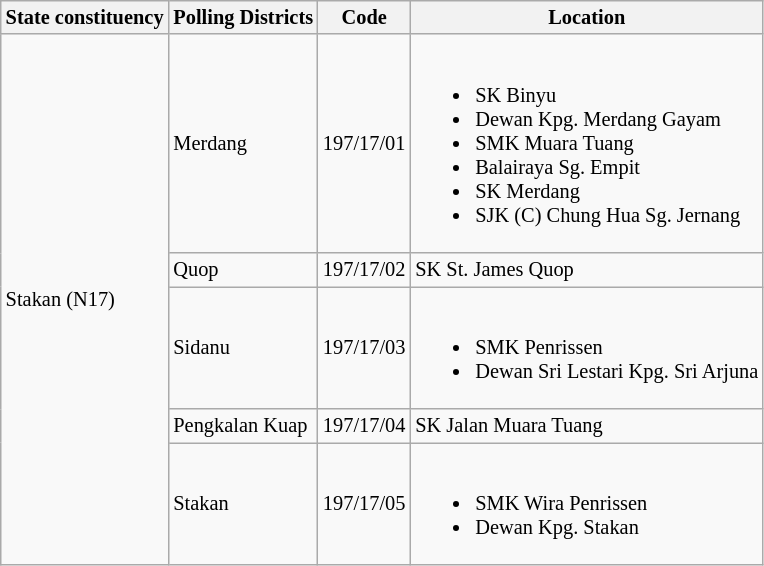<table class="wikitable sortable mw-collapsible" style="white-space:nowrap;font-size:85%">
<tr>
<th>State constituency</th>
<th>Polling Districts</th>
<th>Code</th>
<th>Location</th>
</tr>
<tr>
<td rowspan="5">Stakan (N17)</td>
<td>Merdang</td>
<td>197/17/01</td>
<td><br><ul><li>SK Binyu</li><li>Dewan Kpg. Merdang Gayam</li><li>SMK Muara Tuang</li><li>Balairaya Sg. Empit</li><li>SK Merdang</li><li>SJK (C) Chung Hua Sg. Jernang</li></ul></td>
</tr>
<tr>
<td>Quop</td>
<td>197/17/02</td>
<td>SK St. James Quop</td>
</tr>
<tr>
<td>Sidanu</td>
<td>197/17/03</td>
<td><br><ul><li>SMK Penrissen</li><li>Dewan Sri Lestari Kpg. Sri Arjuna</li></ul></td>
</tr>
<tr>
<td>Pengkalan Kuap</td>
<td>197/17/04</td>
<td>SK Jalan Muara Tuang</td>
</tr>
<tr>
<td>Stakan</td>
<td>197/17/05</td>
<td><br><ul><li>SMK Wira Penrissen</li><li>Dewan Kpg. Stakan</li></ul></td>
</tr>
</table>
